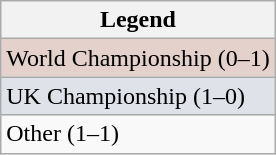<table class="wikitable">
<tr>
<th>Legend</th>
</tr>
<tr style="background:#e5d1cb;">
<td>World Championship (0–1)</td>
</tr>
<tr style="background:#dfe2e9;">
<td>UK Championship (1–0)</td>
</tr>
<tr bgcolor=>
<td>Other (1–1)</td>
</tr>
</table>
